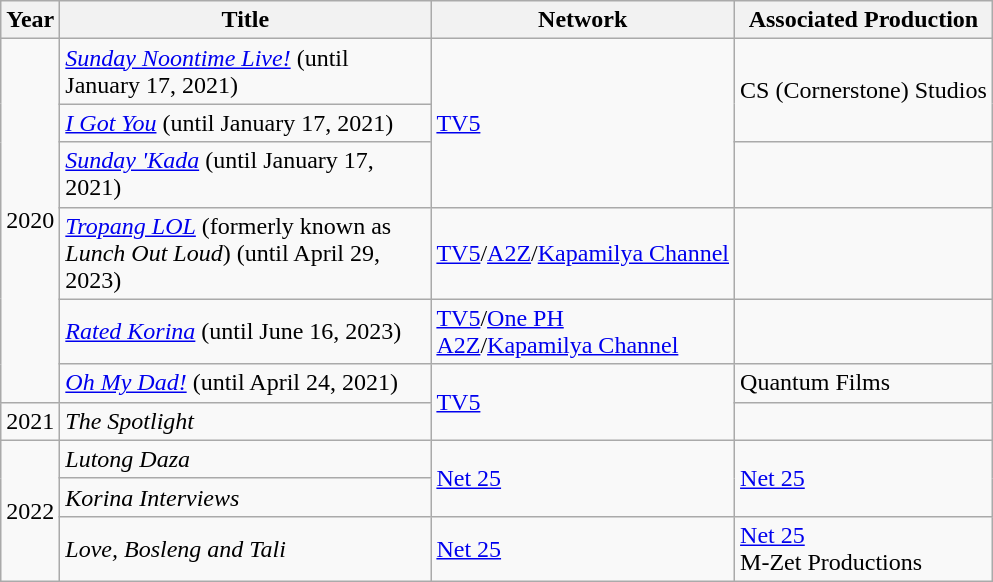<table class="wikitable plainrowheaders sortable">
<tr>
<th>Year</th>
<th style="width:15em;">Title</th>
<th>Network</th>
<th>Associated Production</th>
</tr>
<tr>
<td rowspan="6">2020</td>
<td><em><a href='#'>Sunday Noontime Live!</a></em> (until January 17, 2021)</td>
<td rowspan="3"><a href='#'>TV5</a></td>
<td rowspan="2">CS (Cornerstone) Studios</td>
</tr>
<tr>
<td><em><a href='#'>I Got You</a></em> (until January 17, 2021)</td>
</tr>
<tr>
<td><em><a href='#'>Sunday 'Kada</a></em> (until January 17, 2021)</td>
<td></td>
</tr>
<tr>
<td><em><a href='#'>Tropang LOL</a></em> (formerly known as <em>Lunch Out Loud</em>) (until April 29, 2023)</td>
<td><a href='#'>TV5</a>/<a href='#'>A2Z</a>/<a href='#'>Kapamilya Channel</a></td>
<td></td>
</tr>
<tr>
<td><em><a href='#'>Rated Korina</a></em> (until June 16, 2023)</td>
<td><a href='#'>TV5</a>/<a href='#'>One PH</a><br><a href='#'>A2Z</a>/<a href='#'>Kapamilya Channel</a></td>
<td></td>
</tr>
<tr>
<td><em><a href='#'>Oh My Dad!</a></em> (until April 24, 2021)</td>
<td rowspan="2"><a href='#'>TV5</a></td>
<td>Quantum Films</td>
</tr>
<tr>
<td>2021</td>
<td><em>The Spotlight</em></td>
<td></td>
</tr>
<tr>
<td rowspan="3">2022</td>
<td><em>Lutong Daza</em></td>
<td rowspan="2"><a href='#'>Net 25</a></td>
<td rowspan="2"><a href='#'>Net 25</a></td>
</tr>
<tr>
<td><em>Korina Interviews</em></td>
</tr>
<tr>
<td><em>Love, Bosleng and Tali</em></td>
<td><a href='#'>Net 25</a></td>
<td><a href='#'>Net 25</a><br>M-Zet Productions</td>
</tr>
</table>
